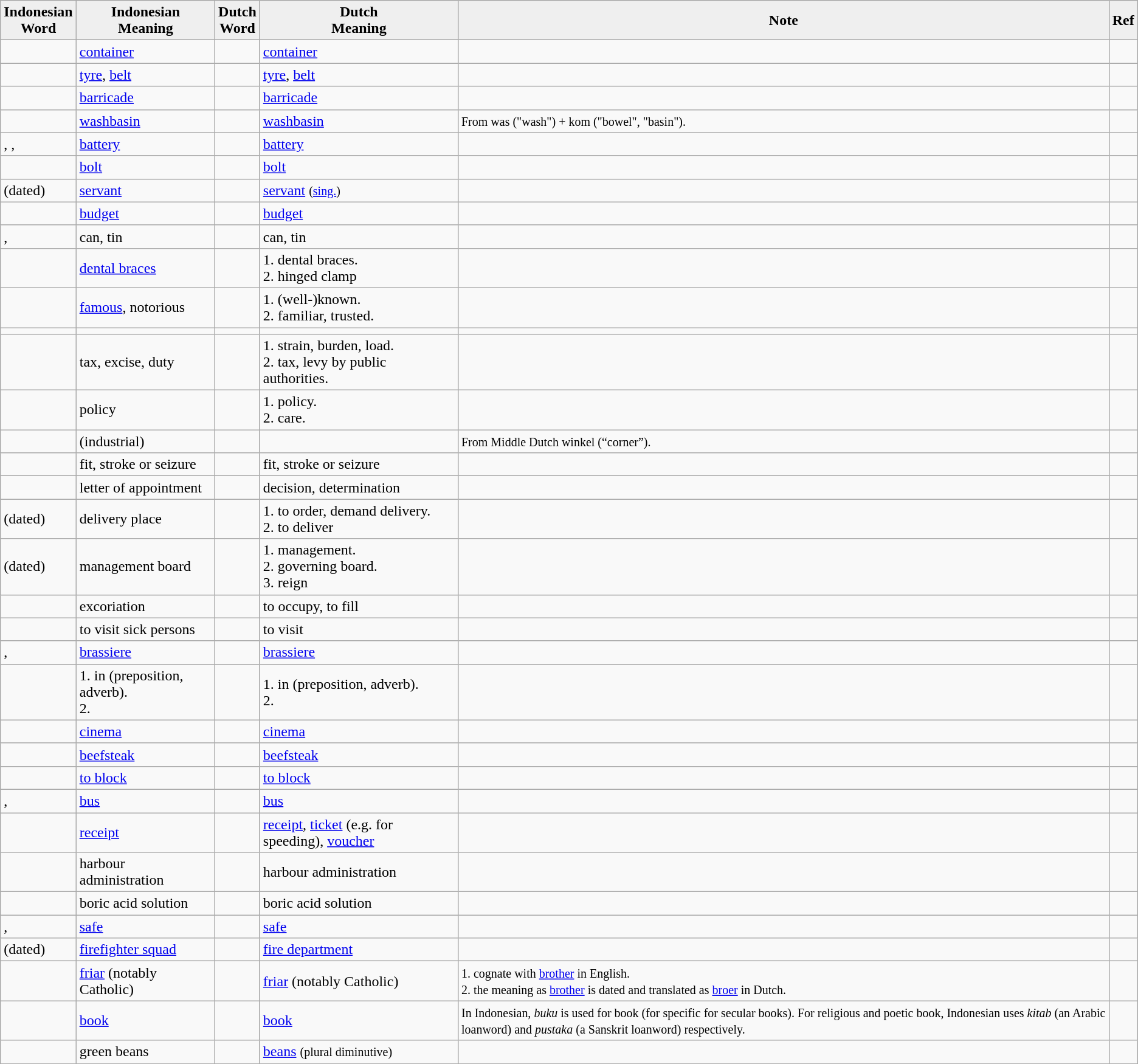<table class="wikitable">
<tr>
<th style="background:#efefef;">Indonesian <br>Word</th>
<th style="background:#efefef;">Indonesian <br>Meaning</th>
<th style="background:#efefef;">Dutch <br>Word</th>
<th style="background:#efefef;">Dutch <br>Meaning</th>
<th style="background:#efefef;">Note</th>
<th style="background:#efefef;">Ref</th>
</tr>
<tr>
<td></td>
<td><a href='#'>container</a></td>
<td></td>
<td><a href='#'>container</a></td>
<td></td>
<td></td>
</tr>
<tr>
<td></td>
<td><a href='#'>tyre</a>, <a href='#'>belt</a></td>
<td></td>
<td><a href='#'>tyre</a>, <a href='#'>belt</a></td>
<td></td>
<td></td>
</tr>
<tr>
<td></td>
<td><a href='#'>barricade</a></td>
<td></td>
<td><a href='#'>barricade</a></td>
<td></td>
<td></td>
</tr>
<tr>
<td></td>
<td><a href='#'>washbasin</a></td>
<td></td>
<td><a href='#'>washbasin</a></td>
<td><small>From was ("wash") + kom ("bowel", "basin").</small></td>
<td></td>
</tr>
<tr>
<td>, <em>, </em></td>
<td><a href='#'>battery</a></td>
<td></td>
<td><a href='#'>battery</a></td>
<td></td>
<td></td>
</tr>
<tr>
<td></td>
<td><a href='#'>bolt</a></td>
<td></td>
<td><a href='#'>bolt</a></td>
<td></td>
<td></td>
</tr>
<tr>
<td><em></em> (dated)</td>
<td><a href='#'>servant</a></td>
<td></td>
<td><a href='#'>servant</a> <small>(<a href='#'>sing.</a>)</small></td>
<td></td>
<td></td>
</tr>
<tr>
<td><em></em></td>
<td><a href='#'>budget</a></td>
<td></td>
<td><a href='#'>budget</a></td>
<td></td>
<td></td>
</tr>
<tr>
<td>, </td>
<td>can, tin</td>
<td></td>
<td>can, tin</td>
<td></td>
<td></td>
</tr>
<tr>
<td></td>
<td><a href='#'>dental braces</a></td>
<td></td>
<td>1. dental braces. <br>2. hinged clamp</td>
<td></td>
<td></td>
</tr>
<tr>
<td><em></em></td>
<td><a href='#'>famous</a>, notorious</td>
<td></td>
<td>1. (well-)known. <br>2. familiar, trusted.</td>
<td></td>
<td></td>
</tr>
<tr>
<td><em></em></td>
<td></td>
<td></td>
<td></td>
<td></td>
<td></td>
</tr>
<tr>
<td></td>
<td>tax, excise, duty</td>
<td></td>
<td>1. strain, burden, load. <br>2. tax, levy by public authorities.</td>
<td></td>
<td></td>
</tr>
<tr>
<td></td>
<td>policy</td>
<td></td>
<td>1. policy. <br>2. care.</td>
<td></td>
<td></td>
</tr>
<tr>
<td></td>
<td> (industrial)</td>
<td></td>
<td></td>
<td><small>From Middle Dutch winkel (“corner”).</small></td>
<td></td>
</tr>
<tr>
<td><em></em></td>
<td>fit, stroke or seizure</td>
<td></td>
<td>fit, stroke or seizure</td>
<td></td>
<td></td>
</tr>
<tr>
<td><em></em></td>
<td>letter of appointment</td>
<td></td>
<td>decision, determination</td>
<td></td>
<td></td>
</tr>
<tr>
<td><em></em> (dated)</td>
<td>delivery place</td>
<td></td>
<td>1. to order, demand delivery. <br>2. to deliver</td>
<td></td>
<td></td>
</tr>
<tr>
<td><em></em> (dated)</td>
<td>management board</td>
<td></td>
<td>1. management. <br>2. governing board. <br>3. reign</td>
<td></td>
<td></td>
</tr>
<tr>
<td><em></em></td>
<td>excoriation</td>
<td></td>
<td>to occupy, to fill</td>
<td></td>
<td></td>
</tr>
<tr>
<td><em></em></td>
<td>to visit sick persons</td>
<td></td>
<td>to visit</td>
<td></td>
<td></td>
</tr>
<tr>
<td>, <em></em></td>
<td><a href='#'>brassiere</a></td>
<td></td>
<td><a href='#'>brassiere</a></td>
<td></td>
<td></td>
</tr>
<tr>
<td></td>
<td>1. in (preposition, adverb). <br>2. </td>
<td></td>
<td>1. in (preposition, adverb). <br>2. </td>
<td></td>
<td></td>
</tr>
<tr>
<td></td>
<td><a href='#'>cinema</a></td>
<td></td>
<td><a href='#'>cinema</a></td>
<td></td>
<td></td>
</tr>
<tr>
<td></td>
<td><a href='#'>beefsteak</a></td>
<td></td>
<td><a href='#'>beefsteak</a></td>
<td></td>
<td></td>
</tr>
<tr>
<td></td>
<td><a href='#'>to block</a></td>
<td></td>
<td><a href='#'>to block</a></td>
<td></td>
<td></td>
</tr>
<tr>
<td>, <em></em></td>
<td><a href='#'>bus</a></td>
<td></td>
<td><a href='#'>bus</a></td>
<td></td>
<td></td>
</tr>
<tr>
<td></td>
<td><a href='#'>receipt</a></td>
<td></td>
<td><a href='#'>receipt</a>, <a href='#'>ticket</a> (e.g. for speeding), <a href='#'>voucher</a></td>
<td></td>
<td></td>
</tr>
<tr>
<td></td>
<td>harbour administration</td>
<td></td>
<td>harbour administration</td>
<td></td>
<td></td>
</tr>
<tr>
<td></td>
<td>boric acid solution</td>
<td></td>
<td>boric acid solution</td>
<td></td>
<td></td>
</tr>
<tr>
<td>, <em></em></td>
<td><a href='#'>safe</a></td>
<td></td>
<td><a href='#'>safe</a></td>
<td></td>
<td></td>
</tr>
<tr>
<td> (dated)</td>
<td><a href='#'>firefighter squad</a></td>
<td></td>
<td><a href='#'>fire department</a></td>
<td></td>
<td></td>
</tr>
<tr>
<td></td>
<td><a href='#'>friar</a> (notably Catholic)</td>
<td></td>
<td><a href='#'>friar</a> (notably Catholic)</td>
<td><small>1. cognate with <a href='#'>brother</a> in English. <br>2. the meaning as <a href='#'>brother</a> is dated and translated as <a href='#'>broer</a> in Dutch.</small></td>
<td></td>
</tr>
<tr>
<td></td>
<td><a href='#'>book</a></td>
<td></td>
<td><a href='#'>book</a></td>
<td><small>In Indonesian, <em>buku</em> is used for book (for specific for secular books). For religious and poetic book, Indonesian uses <em>kitab</em> (an Arabic loanword) and <em>pustaka</em> (a Sanskrit loanword) respectively.</small></td>
<td></td>
</tr>
<tr>
<td></td>
<td>green beans</td>
<td></td>
<td><a href='#'>beans</a> <small>(plural diminutive)</small></td>
<td><small></small></td>
<td></td>
</tr>
<tr>
</tr>
</table>
